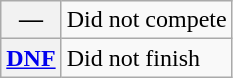<table class="wikitable">
<tr>
<th scope="row">—</th>
<td>Did not compete</td>
</tr>
<tr>
<th scope="row"><a href='#'>DNF</a></th>
<td>Did not finish</td>
</tr>
</table>
